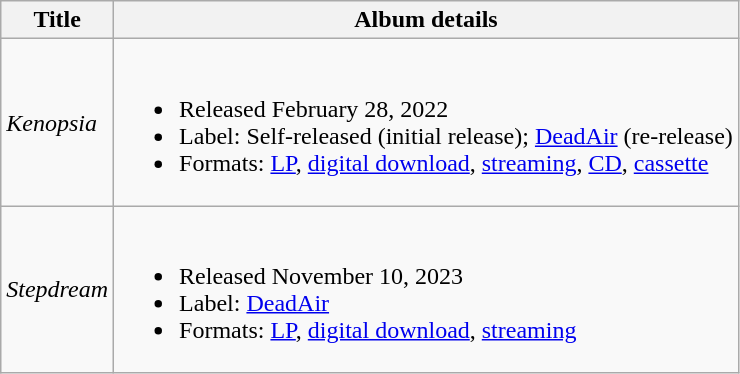<table class="wikitable">
<tr>
<th>Title</th>
<th>Album details</th>
</tr>
<tr>
<td><em>Kenopsia</em></td>
<td><br><ul><li>Released February 28, 2022</li><li>Label: Self-released (initial release); <a href='#'>DeadAir</a> (re-release)</li><li>Formats: <a href='#'>LP</a>, <a href='#'>digital download</a>, <a href='#'>streaming</a>, <a href='#'>CD</a>, <a href='#'>cassette</a></li></ul></td>
</tr>
<tr>
<td><em>Stepdream</em></td>
<td><br><ul><li>Released November 10, 2023</li><li>Label: <a href='#'>DeadAir</a></li><li>Formats: <a href='#'>LP</a>, <a href='#'>digital download</a>, <a href='#'>streaming</a></li></ul></td>
</tr>
</table>
